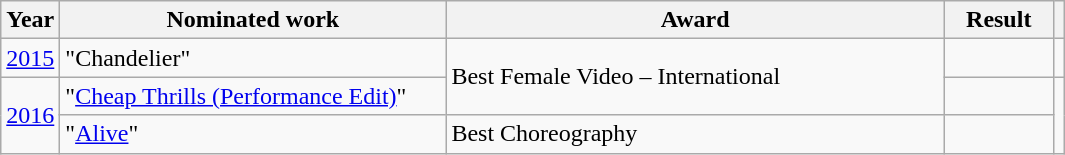<table class="wikitable">
<tr>
<th>Year</th>
<th style="width:250px;">Nominated work</th>
<th style="width:325px;">Award</th>
<th width="65">Result</th>
<th></th>
</tr>
<tr>
<td style="text-align:center;"><a href='#'>2015</a></td>
<td>"Chandelier"</td>
<td rowspan=2>Best Female Video – International</td>
<td></td>
<td></td>
</tr>
<tr>
<td style="text-align:center;" rowspan="2"><a href='#'>2016</a></td>
<td>"<a href='#'>Cheap Thrills (Performance Edit)</a>"</td>
<td></td>
<td style="text-align:center;" rowspan="2"></td>
</tr>
<tr>
<td>"<a href='#'>Alive</a>"</td>
<td>Best Choreography</td>
<td></td>
</tr>
</table>
